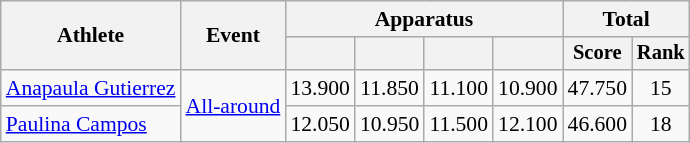<table class=wikitable style=font-size:90%;text-align:center>
<tr>
<th rowspan=2>Athlete</th>
<th rowspan=2>Event</th>
<th colspan=4>Apparatus</th>
<th colspan=2>Total</th>
</tr>
<tr style=font-size:95%>
<th></th>
<th></th>
<th></th>
<th></th>
<th>Score</th>
<th>Rank</th>
</tr>
<tr>
<td align=left><a href='#'>Anapaula Gutierrez</a></td>
<td align=left rowspan=2><a href='#'>All-around</a></td>
<td>13.900</td>
<td>11.850</td>
<td>11.100</td>
<td>10.900</td>
<td>47.750</td>
<td>15</td>
</tr>
<tr>
<td align=left><a href='#'>Paulina Campos</a></td>
<td>12.050</td>
<td>10.950</td>
<td>11.500</td>
<td>12.100</td>
<td>46.600</td>
<td>18</td>
</tr>
</table>
